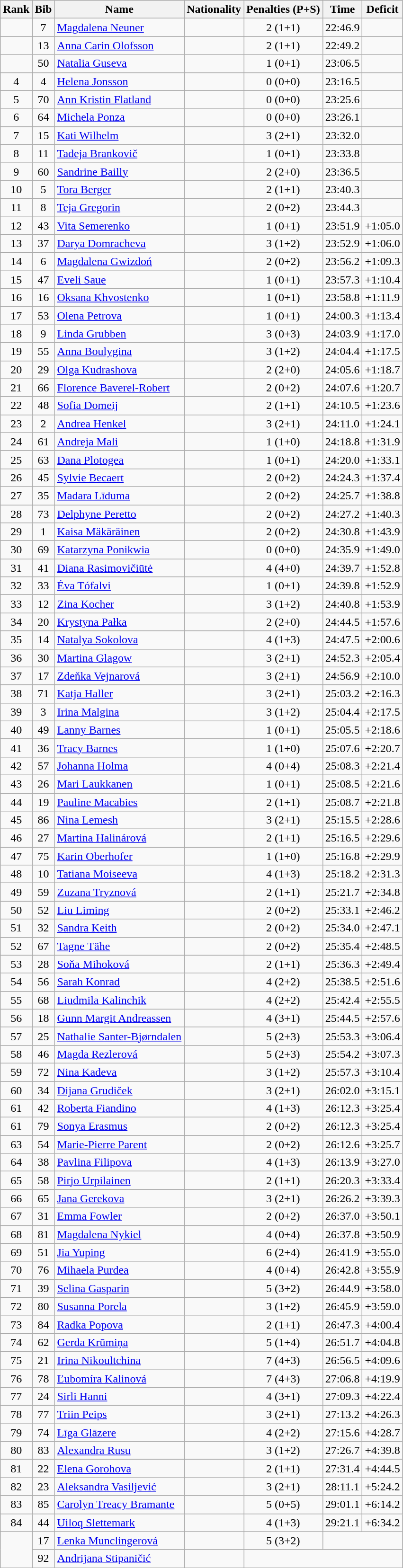<table class="wikitable sortable" style="text-align:center">
<tr>
<th>Rank</th>
<th>Bib</th>
<th>Name</th>
<th>Nationality</th>
<th>Penalties (P+S)</th>
<th>Time</th>
<th>Deficit</th>
</tr>
<tr>
<td></td>
<td>7</td>
<td align=left><a href='#'>Magdalena Neuner</a></td>
<td align=left></td>
<td>2 (1+1)</td>
<td>22:46.9</td>
<td></td>
</tr>
<tr>
<td></td>
<td>13</td>
<td align=left><a href='#'>Anna Carin Olofsson</a></td>
<td align=left></td>
<td>2 (1+1)</td>
<td>22:49.2</td>
<td></td>
</tr>
<tr>
<td></td>
<td>50</td>
<td align=left><a href='#'>Natalia Guseva</a></td>
<td align=left></td>
<td>1 (0+1)</td>
<td>23:06.5</td>
<td></td>
</tr>
<tr>
<td>4</td>
<td>4</td>
<td align=left><a href='#'>Helena Jonsson</a></td>
<td align=left></td>
<td>0 (0+0)</td>
<td>23:16.5</td>
<td></td>
</tr>
<tr>
<td>5</td>
<td>70</td>
<td align=left><a href='#'>Ann Kristin Flatland</a></td>
<td align=left></td>
<td>0 (0+0)</td>
<td>23:25.6</td>
<td></td>
</tr>
<tr>
<td>6</td>
<td>64</td>
<td align=left><a href='#'>Michela Ponza</a></td>
<td align=left></td>
<td>0 (0+0)</td>
<td>23:26.1</td>
<td></td>
</tr>
<tr>
<td>7</td>
<td>15</td>
<td align=left><a href='#'>Kati Wilhelm</a></td>
<td align=left></td>
<td>3 (2+1)</td>
<td>23:32.0</td>
<td></td>
</tr>
<tr>
<td>8</td>
<td>11</td>
<td align=left><a href='#'>Tadeja Brankovič</a></td>
<td align=left></td>
<td>1 (0+1)</td>
<td>23:33.8</td>
<td></td>
</tr>
<tr>
<td>9</td>
<td>60</td>
<td align=left><a href='#'>Sandrine Bailly</a></td>
<td align=left></td>
<td>2 (2+0)</td>
<td>23:36.5</td>
<td></td>
</tr>
<tr>
<td>10</td>
<td>5</td>
<td align=left><a href='#'>Tora Berger</a></td>
<td align=left></td>
<td>2 (1+1)</td>
<td>23:40.3</td>
<td></td>
</tr>
<tr>
<td>11</td>
<td>8</td>
<td align=left><a href='#'>Teja Gregorin</a></td>
<td align=left></td>
<td>2 (0+2)</td>
<td>23:44.3</td>
<td></td>
</tr>
<tr>
<td>12</td>
<td>43</td>
<td align=left><a href='#'>Vita Semerenko</a></td>
<td align=left></td>
<td>1 (0+1)</td>
<td>23:51.9</td>
<td>+1:05.0</td>
</tr>
<tr>
<td>13</td>
<td>37</td>
<td align=left><a href='#'>Darya Domracheva</a></td>
<td align=left></td>
<td>3 (1+2)</td>
<td>23:52.9</td>
<td>+1:06.0</td>
</tr>
<tr>
<td>14</td>
<td>6</td>
<td align=left><a href='#'>Magdalena Gwizdoń</a></td>
<td align=left></td>
<td>2 (0+2)</td>
<td>23:56.2</td>
<td>+1:09.3</td>
</tr>
<tr>
<td>15</td>
<td>47</td>
<td align=left><a href='#'>Eveli Saue</a></td>
<td align=left></td>
<td>1 (0+1)</td>
<td>23:57.3</td>
<td>+1:10.4</td>
</tr>
<tr>
<td>16</td>
<td>16</td>
<td align=left><a href='#'>Oksana Khvostenko</a></td>
<td align=left></td>
<td>1 (0+1)</td>
<td>23:58.8</td>
<td>+1:11.9</td>
</tr>
<tr>
<td>17</td>
<td>53</td>
<td align=left><a href='#'>Olena Petrova</a></td>
<td align=left></td>
<td>1 (0+1)</td>
<td>24:00.3</td>
<td>+1:13.4</td>
</tr>
<tr>
<td>18</td>
<td>9</td>
<td align=left><a href='#'>Linda Grubben</a></td>
<td align=left></td>
<td>3 (0+3)</td>
<td>24:03.9</td>
<td>+1:17.0</td>
</tr>
<tr>
<td>19</td>
<td>55</td>
<td align=left><a href='#'>Anna Boulygina</a></td>
<td align=left></td>
<td>3 (1+2)</td>
<td>24:04.4</td>
<td>+1:17.5</td>
</tr>
<tr>
<td>20</td>
<td>29</td>
<td align=left><a href='#'>Olga Kudrashova</a></td>
<td align=left></td>
<td>2 (2+0)</td>
<td>24:05.6</td>
<td>+1:18.7</td>
</tr>
<tr>
<td>21</td>
<td>66</td>
<td align=left><a href='#'>Florence Baverel-Robert</a></td>
<td align=left></td>
<td>2 (0+2)</td>
<td>24:07.6</td>
<td>+1:20.7</td>
</tr>
<tr>
<td>22</td>
<td>48</td>
<td align=left><a href='#'>Sofia Domeij</a></td>
<td align=left></td>
<td>2 (1+1)</td>
<td>24:10.5</td>
<td>+1:23.6</td>
</tr>
<tr>
<td>23</td>
<td>2</td>
<td align=left><a href='#'>Andrea Henkel</a></td>
<td align=left></td>
<td>3 (2+1)</td>
<td>24:11.0</td>
<td>+1:24.1</td>
</tr>
<tr>
<td>24</td>
<td>61</td>
<td align=left><a href='#'>Andreja Mali</a></td>
<td align=left></td>
<td>1 (1+0)</td>
<td>24:18.8</td>
<td>+1:31.9</td>
</tr>
<tr>
<td>25</td>
<td>63</td>
<td align=left><a href='#'>Dana Plotogea</a></td>
<td align=left></td>
<td>1 (0+1)</td>
<td>24:20.0</td>
<td>+1:33.1</td>
</tr>
<tr>
<td>26</td>
<td>45</td>
<td align=left><a href='#'>Sylvie Becaert</a></td>
<td align=left></td>
<td>2 (0+2)</td>
<td>24:24.3</td>
<td>+1:37.4</td>
</tr>
<tr>
<td>27</td>
<td>35</td>
<td align=left><a href='#'>Madara Līduma</a></td>
<td align=left></td>
<td>2 (0+2)</td>
<td>24:25.7</td>
<td>+1:38.8</td>
</tr>
<tr>
<td>28</td>
<td>73</td>
<td align=left><a href='#'>Delphyne Peretto</a></td>
<td align=left></td>
<td>2 (0+2)</td>
<td>24:27.2</td>
<td>+1:40.3</td>
</tr>
<tr>
<td>29</td>
<td>1</td>
<td align=left><a href='#'>Kaisa Mäkäräinen</a></td>
<td align=left></td>
<td>2 (0+2)</td>
<td>24:30.8</td>
<td>+1:43.9</td>
</tr>
<tr>
<td>30</td>
<td>69</td>
<td align=left><a href='#'>Katarzyna Ponikwia</a></td>
<td align=left></td>
<td>0 (0+0)</td>
<td>24:35.9</td>
<td>+1:49.0</td>
</tr>
<tr>
<td>31</td>
<td>41</td>
<td align=left><a href='#'>Diana Rasimovičiūtė</a></td>
<td align=left></td>
<td>4 (4+0)</td>
<td>24:39.7</td>
<td>+1:52.8</td>
</tr>
<tr>
<td>32</td>
<td>33</td>
<td align=left><a href='#'>Éva Tófalvi</a></td>
<td align=left></td>
<td>1 (0+1)</td>
<td>24:39.8</td>
<td>+1:52.9</td>
</tr>
<tr>
<td>33</td>
<td>12</td>
<td align=left><a href='#'>Zina Kocher</a></td>
<td align=left></td>
<td>3 (1+2)</td>
<td>24:40.8</td>
<td>+1:53.9</td>
</tr>
<tr>
<td>34</td>
<td>20</td>
<td align=left><a href='#'>Krystyna Pałka</a></td>
<td align=left></td>
<td>2 (2+0)</td>
<td>24:44.5</td>
<td>+1:57.6</td>
</tr>
<tr>
<td>35</td>
<td>14</td>
<td align=left><a href='#'>Natalya Sokolova</a></td>
<td align=left></td>
<td>4 (1+3)</td>
<td>24:47.5</td>
<td>+2:00.6</td>
</tr>
<tr>
<td>36</td>
<td>30</td>
<td align=left><a href='#'>Martina Glagow</a></td>
<td align=left></td>
<td>3 (2+1)</td>
<td>24:52.3</td>
<td>+2:05.4</td>
</tr>
<tr>
<td>37</td>
<td>17</td>
<td align=left><a href='#'>Zdeňka Vejnarová</a></td>
<td align=left></td>
<td>3 (2+1)</td>
<td>24:56.9</td>
<td>+2:10.0</td>
</tr>
<tr>
<td>38</td>
<td>71</td>
<td align=left><a href='#'>Katja Haller</a></td>
<td align=left></td>
<td>3 (2+1)</td>
<td>25:03.2</td>
<td>+2:16.3</td>
</tr>
<tr>
<td>39</td>
<td>3</td>
<td align=left><a href='#'>Irina Malgina</a></td>
<td align=left></td>
<td>3 (1+2)</td>
<td>25:04.4</td>
<td>+2:17.5</td>
</tr>
<tr>
<td>40</td>
<td>49</td>
<td align=left><a href='#'>Lanny Barnes</a></td>
<td align=left></td>
<td>1 (0+1)</td>
<td>25:05.5</td>
<td>+2:18.6</td>
</tr>
<tr>
<td>41</td>
<td>36</td>
<td align=left><a href='#'>Tracy Barnes</a></td>
<td align=left></td>
<td>1 (1+0)</td>
<td>25:07.6</td>
<td>+2:20.7</td>
</tr>
<tr>
<td>42</td>
<td>57</td>
<td align=left><a href='#'>Johanna Holma</a></td>
<td align=left></td>
<td>4 (0+4)</td>
<td>25:08.3</td>
<td>+2:21.4</td>
</tr>
<tr>
<td>43</td>
<td>26</td>
<td align=left><a href='#'>Mari Laukkanen</a></td>
<td align=left></td>
<td>1 (0+1)</td>
<td>25:08.5</td>
<td>+2:21.6</td>
</tr>
<tr>
<td>44</td>
<td>19</td>
<td align=left><a href='#'>Pauline Macabies</a></td>
<td align=left></td>
<td>2 (1+1)</td>
<td>25:08.7</td>
<td>+2:21.8</td>
</tr>
<tr>
<td>45</td>
<td>86</td>
<td align=left><a href='#'>Nina Lemesh</a></td>
<td align=left></td>
<td>3 (2+1)</td>
<td>25:15.5</td>
<td>+2:28.6</td>
</tr>
<tr>
<td>46</td>
<td>27</td>
<td align=left><a href='#'>Martina Halinárová</a></td>
<td align=left></td>
<td>2 (1+1)</td>
<td>25:16.5</td>
<td>+2:29.6</td>
</tr>
<tr>
<td>47</td>
<td>75</td>
<td align=left><a href='#'>Karin Oberhofer</a></td>
<td align=left></td>
<td>1 (1+0)</td>
<td>25:16.8</td>
<td>+2:29.9</td>
</tr>
<tr>
<td>48</td>
<td>10</td>
<td align=left><a href='#'>Tatiana Moiseeva</a></td>
<td align=left></td>
<td>4 (1+3)</td>
<td>25:18.2</td>
<td>+2:31.3</td>
</tr>
<tr>
<td>49</td>
<td>59</td>
<td align=left><a href='#'>Zuzana Tryznová</a></td>
<td align=left></td>
<td>2 (1+1)</td>
<td>25:21.7</td>
<td>+2:34.8</td>
</tr>
<tr>
<td>50</td>
<td>52</td>
<td align=left><a href='#'>Liu Liming</a></td>
<td align=left></td>
<td>2 (0+2)</td>
<td>25:33.1</td>
<td>+2:46.2</td>
</tr>
<tr>
<td>51</td>
<td>32</td>
<td align=left><a href='#'>Sandra Keith</a></td>
<td align=left></td>
<td>2 (0+2)</td>
<td>25:34.0</td>
<td>+2:47.1</td>
</tr>
<tr>
<td>52</td>
<td>67</td>
<td align=left><a href='#'>Tagne Tähe</a></td>
<td align=left></td>
<td>2 (0+2)</td>
<td>25:35.4</td>
<td>+2:48.5</td>
</tr>
<tr>
<td>53</td>
<td>28</td>
<td align=left><a href='#'>Soňa Mihoková</a></td>
<td align=left></td>
<td>2 (1+1)</td>
<td>25:36.3</td>
<td>+2:49.4</td>
</tr>
<tr>
<td>54</td>
<td>56</td>
<td align=left><a href='#'>Sarah Konrad</a></td>
<td align=left></td>
<td>4 (2+2)</td>
<td>25:38.5</td>
<td>+2:51.6</td>
</tr>
<tr>
<td>55</td>
<td>68</td>
<td align=left><a href='#'>Liudmila Kalinchik</a></td>
<td align=left></td>
<td>4 (2+2)</td>
<td>25:42.4</td>
<td>+2:55.5</td>
</tr>
<tr>
<td>56</td>
<td>18</td>
<td align=left><a href='#'>Gunn Margit Andreassen</a></td>
<td align=left></td>
<td>4 (3+1)</td>
<td>25:44.5</td>
<td>+2:57.6</td>
</tr>
<tr>
<td>57</td>
<td>25</td>
<td align=left><a href='#'>Nathalie Santer-Bjørndalen</a></td>
<td align=left></td>
<td>5 (2+3)</td>
<td>25:53.3</td>
<td>+3:06.4</td>
</tr>
<tr>
<td>58</td>
<td>46</td>
<td align=left><a href='#'>Magda Rezlerová</a></td>
<td align=left></td>
<td>5 (2+3)</td>
<td>25:54.2</td>
<td>+3:07.3</td>
</tr>
<tr>
<td>59</td>
<td>72</td>
<td align=left><a href='#'>Nina Kadeva</a></td>
<td align=left></td>
<td>3 (1+2)</td>
<td>25:57.3</td>
<td>+3:10.4</td>
</tr>
<tr>
<td>60</td>
<td>34</td>
<td align=left><a href='#'>Dijana Grudiček</a></td>
<td align=left></td>
<td>3 (2+1)</td>
<td>26:02.0</td>
<td>+3:15.1</td>
</tr>
<tr>
<td>61</td>
<td>42</td>
<td align=left><a href='#'>Roberta Fiandino</a></td>
<td align=left></td>
<td>4 (1+3)</td>
<td>26:12.3</td>
<td>+3:25.4</td>
</tr>
<tr>
<td>61</td>
<td>79</td>
<td align=left><a href='#'>Sonya Erasmus</a></td>
<td align=left></td>
<td>2 (0+2)</td>
<td>26:12.3</td>
<td>+3:25.4</td>
</tr>
<tr>
<td>63</td>
<td>54</td>
<td align=left><a href='#'>Marie-Pierre Parent</a></td>
<td align=left></td>
<td>2 (0+2)</td>
<td>26:12.6</td>
<td>+3:25.7</td>
</tr>
<tr>
<td>64</td>
<td>38</td>
<td align=left><a href='#'>Pavlina Filipova</a></td>
<td align=left></td>
<td>4 (1+3)</td>
<td>26:13.9</td>
<td>+3:27.0</td>
</tr>
<tr>
<td>65</td>
<td>58</td>
<td align=left><a href='#'>Pirjo Urpilainen</a></td>
<td align=left></td>
<td>2 (1+1)</td>
<td>26:20.3</td>
<td>+3:33.4</td>
</tr>
<tr>
<td>66</td>
<td>65</td>
<td align=left><a href='#'>Jana Gerekova</a></td>
<td align=left></td>
<td>3 (2+1)</td>
<td>26:26.2</td>
<td>+3:39.3</td>
</tr>
<tr>
<td>67</td>
<td>31</td>
<td align=left><a href='#'>Emma Fowler</a></td>
<td align=left></td>
<td>2 (0+2)</td>
<td>26:37.0</td>
<td>+3:50.1</td>
</tr>
<tr>
<td>68</td>
<td>81</td>
<td align=left><a href='#'>Magdalena Nykiel</a></td>
<td align=left></td>
<td>4 (0+4)</td>
<td>26:37.8</td>
<td>+3:50.9</td>
</tr>
<tr>
<td>69</td>
<td>51</td>
<td align=left><a href='#'>Jia Yuping</a></td>
<td align=left></td>
<td>6 (2+4)</td>
<td>26:41.9</td>
<td>+3:55.0</td>
</tr>
<tr>
<td>70</td>
<td>76</td>
<td align=left><a href='#'>Mihaela Purdea</a></td>
<td align=left></td>
<td>4 (0+4)</td>
<td>26:42.8</td>
<td>+3:55.9</td>
</tr>
<tr>
<td>71</td>
<td>39</td>
<td align=left><a href='#'>Selina Gasparin</a></td>
<td align=left></td>
<td>5 (3+2)</td>
<td>26:44.9</td>
<td>+3:58.0</td>
</tr>
<tr>
<td>72</td>
<td>80</td>
<td align=left><a href='#'>Susanna Porela</a></td>
<td align=left></td>
<td>3 (1+2)</td>
<td>26:45.9</td>
<td>+3:59.0</td>
</tr>
<tr>
<td>73</td>
<td>84</td>
<td align=left><a href='#'>Radka Popova</a></td>
<td align=left></td>
<td>2 (1+1)</td>
<td>26:47.3</td>
<td>+4:00.4</td>
</tr>
<tr>
<td>74</td>
<td>62</td>
<td align=left><a href='#'>Gerda Krūmiņa</a></td>
<td align=left></td>
<td>5 (1+4)</td>
<td>26:51.7</td>
<td>+4:04.8</td>
</tr>
<tr>
<td>75</td>
<td>21</td>
<td align=left><a href='#'>Irina Nikoultchina</a></td>
<td align=left></td>
<td>7 (4+3)</td>
<td>26:56.5</td>
<td>+4:09.6</td>
</tr>
<tr>
<td>76</td>
<td>78</td>
<td align=left><a href='#'>Ľubomíra Kalinová</a></td>
<td align=left></td>
<td>7 (4+3)</td>
<td>27:06.8</td>
<td>+4:19.9</td>
</tr>
<tr>
<td>77</td>
<td>24</td>
<td align=left><a href='#'>Sirli Hanni</a></td>
<td align=left></td>
<td>4 (3+1)</td>
<td>27:09.3</td>
<td>+4:22.4</td>
</tr>
<tr>
<td>78</td>
<td>77</td>
<td align=left><a href='#'>Triin Peips</a></td>
<td align=left></td>
<td>3 (2+1)</td>
<td>27:13.2</td>
<td>+4:26.3</td>
</tr>
<tr>
<td>79</td>
<td>74</td>
<td align=left><a href='#'>Līga Glāzere</a></td>
<td align=left></td>
<td>4 (2+2)</td>
<td>27:15.6</td>
<td>+4:28.7</td>
</tr>
<tr>
<td>80</td>
<td>83</td>
<td align=left><a href='#'>Alexandra Rusu</a></td>
<td align=left></td>
<td>3 (1+2)</td>
<td>27:26.7</td>
<td>+4:39.8</td>
</tr>
<tr>
<td>81</td>
<td>22</td>
<td align=left><a href='#'>Elena Gorohova</a></td>
<td align=left></td>
<td>2 (1+1)</td>
<td>27:31.4</td>
<td>+4:44.5</td>
</tr>
<tr>
<td>82</td>
<td>23</td>
<td align=left><a href='#'>Aleksandra Vasiljević</a></td>
<td align=left></td>
<td>3 (2+1)</td>
<td>28:11.1</td>
<td>+5:24.2</td>
</tr>
<tr>
<td>83</td>
<td>85</td>
<td align=left><a href='#'>Carolyn Treacy Bramante</a></td>
<td align=left></td>
<td>5 (0+5)</td>
<td>29:01.1</td>
<td>+6:14.2</td>
</tr>
<tr>
<td>84</td>
<td>44</td>
<td align=left><a href='#'>Uiloq Slettemark</a></td>
<td align=left></td>
<td>4 (1+3)</td>
<td>29:21.1</td>
<td>+6:34.2</td>
</tr>
<tr>
<td rowspan=2></td>
<td>17</td>
<td align=left><a href='#'>Lenka Munclingerová</a></td>
<td align=left></td>
<td>5 (3+2)</td>
<td colspan=2></td>
</tr>
<tr>
<td>92</td>
<td align=left><a href='#'>Andrijana Stipaničić</a></td>
<td align=left></td>
<td colspan=3></td>
</tr>
</table>
